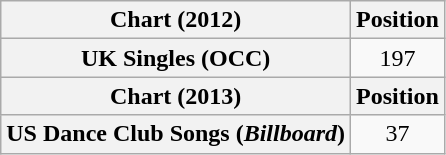<table class="wikitable plainrowheaders">
<tr>
<th scope="col">Chart (2012)</th>
<th scope="col">Position</th>
</tr>
<tr>
<th scope="row">UK Singles (OCC)</th>
<td style="text-align:center;">197</td>
</tr>
<tr>
<th scope="col">Chart (2013)</th>
<th scope="col">Position</th>
</tr>
<tr>
<th scope="row">US Dance Club Songs (<em>Billboard</em>)</th>
<td style="text-align:center;">37</td>
</tr>
</table>
